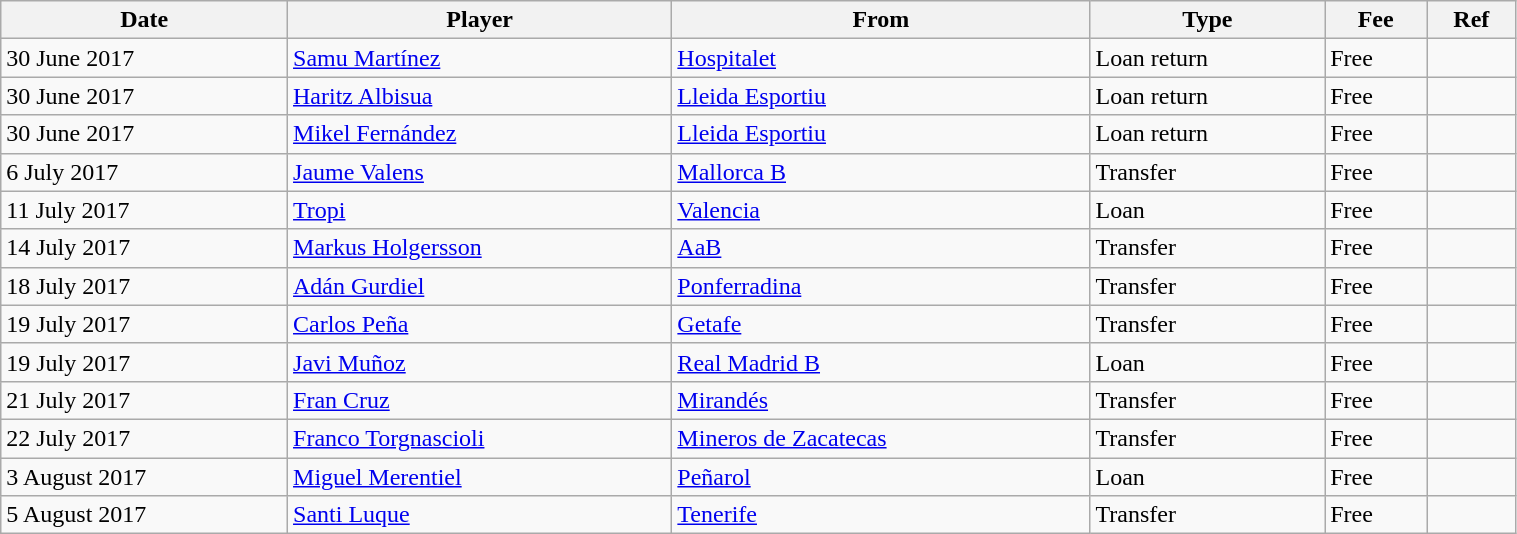<table class="wikitable" style="width:80%;">
<tr>
<th><strong>Date</strong></th>
<th><strong>Player</strong></th>
<th><strong>From</strong></th>
<th><strong>Type</strong></th>
<th><strong>Fee</strong></th>
<th><strong>Ref</strong></th>
</tr>
<tr>
<td>30 June 2017</td>
<td> <a href='#'>Samu Martínez</a></td>
<td> <a href='#'>Hospitalet</a></td>
<td>Loan return</td>
<td>Free</td>
<td></td>
</tr>
<tr>
<td>30 June 2017</td>
<td> <a href='#'>Haritz Albisua</a></td>
<td> <a href='#'>Lleida Esportiu</a></td>
<td>Loan return</td>
<td>Free</td>
<td></td>
</tr>
<tr>
<td>30 June 2017</td>
<td> <a href='#'>Mikel Fernández</a></td>
<td> <a href='#'>Lleida Esportiu</a></td>
<td>Loan return</td>
<td>Free</td>
<td></td>
</tr>
<tr>
<td>6 July 2017</td>
<td> <a href='#'>Jaume Valens</a></td>
<td> <a href='#'>Mallorca B</a></td>
<td>Transfer</td>
<td>Free</td>
<td></td>
</tr>
<tr>
<td>11 July 2017</td>
<td> <a href='#'>Tropi</a></td>
<td> <a href='#'>Valencia</a></td>
<td>Loan</td>
<td>Free</td>
<td></td>
</tr>
<tr>
<td>14 July 2017</td>
<td> <a href='#'>Markus Holgersson</a></td>
<td> <a href='#'>AaB</a></td>
<td>Transfer</td>
<td>Free</td>
<td></td>
</tr>
<tr>
<td>18 July 2017</td>
<td> <a href='#'>Adán Gurdiel</a></td>
<td> <a href='#'>Ponferradina</a></td>
<td>Transfer</td>
<td>Free</td>
<td></td>
</tr>
<tr>
<td>19 July 2017</td>
<td> <a href='#'>Carlos Peña</a></td>
<td> <a href='#'>Getafe</a></td>
<td>Transfer</td>
<td>Free</td>
<td></td>
</tr>
<tr>
<td>19 July 2017</td>
<td> <a href='#'>Javi Muñoz</a></td>
<td> <a href='#'>Real Madrid B</a></td>
<td>Loan</td>
<td>Free</td>
<td></td>
</tr>
<tr>
<td>21 July 2017</td>
<td> <a href='#'>Fran Cruz</a></td>
<td> <a href='#'>Mirandés</a></td>
<td>Transfer</td>
<td>Free</td>
<td></td>
</tr>
<tr>
<td>22 July 2017</td>
<td> <a href='#'>Franco Torgnascioli</a></td>
<td> <a href='#'>Mineros de Zacatecas</a></td>
<td>Transfer</td>
<td>Free</td>
<td></td>
</tr>
<tr>
<td>3 August 2017</td>
<td> <a href='#'>Miguel Merentiel</a></td>
<td> <a href='#'>Peñarol</a></td>
<td>Loan</td>
<td>Free</td>
<td></td>
</tr>
<tr>
<td>5 August 2017</td>
<td> <a href='#'>Santi Luque</a></td>
<td> <a href='#'>Tenerife</a></td>
<td>Transfer</td>
<td>Free</td>
<td></td>
</tr>
</table>
